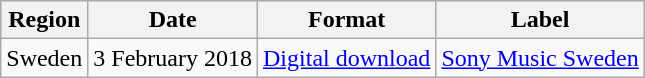<table class=wikitable>
<tr>
<th>Region</th>
<th>Date</th>
<th>Format</th>
<th>Label</th>
</tr>
<tr>
<td>Sweden</td>
<td>3 February 2018</td>
<td><a href='#'>Digital download</a></td>
<td><a href='#'>Sony Music Sweden</a></td>
</tr>
</table>
